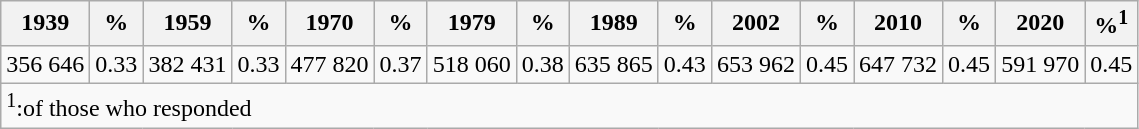<table class="wikitable">
<tr>
<th align="left">1939</th>
<th>%</th>
<th>1959</th>
<th>%</th>
<th>1970</th>
<th>%</th>
<th>1979</th>
<th>%</th>
<th>1989</th>
<th>%</th>
<th>2002</th>
<th>%</th>
<th>2010</th>
<th>%</th>
<th>2020</th>
<th>%<sup>1</sup></th>
</tr>
<tr>
<td align="left">356 646</td>
<td>0.33</td>
<td>382 431</td>
<td>0.33</td>
<td>477 820</td>
<td>0.37</td>
<td>518 060</td>
<td>0.38</td>
<td>635 865</td>
<td>0.43</td>
<td>653 962</td>
<td>0.45</td>
<td>647 732</td>
<td>0.45</td>
<td>591 970</td>
<td>0.45</td>
</tr>
<tr>
<td colspan="16"><sup>1</sup>:of those who responded</td>
</tr>
</table>
